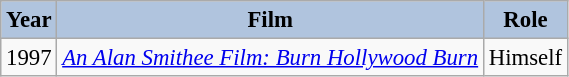<table class="wikitable" style="font-size:95%;">
<tr>
<th style="background:#B0C4DE;">Year</th>
<th style="background:#B0C4DE;">Film</th>
<th style="background:#B0C4DE;">Role</th>
</tr>
<tr>
<td>1997</td>
<td><em><a href='#'>An Alan Smithee Film: Burn Hollywood Burn</a></em></td>
<td>Himself</td>
</tr>
</table>
